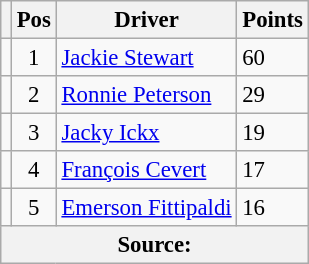<table class="wikitable" style="font-size: 95%;">
<tr>
<th></th>
<th>Pos</th>
<th>Driver</th>
<th>Points</th>
</tr>
<tr>
<td align="left"></td>
<td align="center">1</td>
<td> <a href='#'>Jackie Stewart</a></td>
<td align="left">60</td>
</tr>
<tr>
<td align="left"></td>
<td align="center">2</td>
<td> <a href='#'>Ronnie Peterson</a></td>
<td align="left">29</td>
</tr>
<tr>
<td align="left"></td>
<td align="center">3</td>
<td> <a href='#'>Jacky Ickx</a></td>
<td align="left">19</td>
</tr>
<tr>
<td align="left"></td>
<td align="center">4</td>
<td> <a href='#'>François Cevert</a></td>
<td align="left">17</td>
</tr>
<tr>
<td align="left"></td>
<td align="center">5</td>
<td> <a href='#'>Emerson Fittipaldi</a></td>
<td align="left">16</td>
</tr>
<tr>
<th colspan=4>Source:</th>
</tr>
</table>
